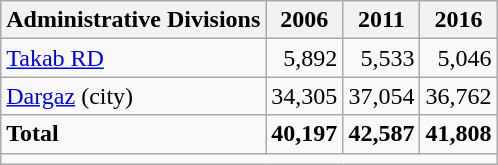<table class="wikitable">
<tr>
<th>Administrative Divisions</th>
<th>2006</th>
<th>2011</th>
<th>2016</th>
</tr>
<tr>
<td><a href='#'>Takab RD</a></td>
<td style="text-align: right;">5,892</td>
<td style="text-align: right;">5,533</td>
<td style="text-align: right;">5,046</td>
</tr>
<tr>
<td><a href='#'>Dargaz</a> (city)</td>
<td style="text-align: right;">34,305</td>
<td style="text-align: right;">37,054</td>
<td style="text-align: right;">36,762</td>
</tr>
<tr>
<td><strong>Total</strong></td>
<td style="text-align: right;"><strong>40,197</strong></td>
<td style="text-align: right;"><strong>42,587</strong></td>
<td style="text-align: right;"><strong>41,808</strong></td>
</tr>
<tr>
<td colspan=4></td>
</tr>
</table>
